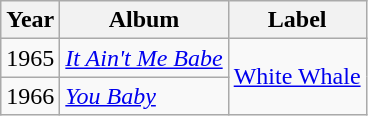<table class="wikitable sortable">
<tr>
<th>Year</th>
<th>Album</th>
<th>Label</th>
</tr>
<tr>
<td>1965</td>
<td><em><a href='#'>It Ain't Me Babe</a></em></td>
<td rowspan="3"><a href='#'>White Whale</a></td>
</tr>
<tr>
<td>1966</td>
<td><em><a href='#'>You Baby</a></em></td>
</tr>
</table>
